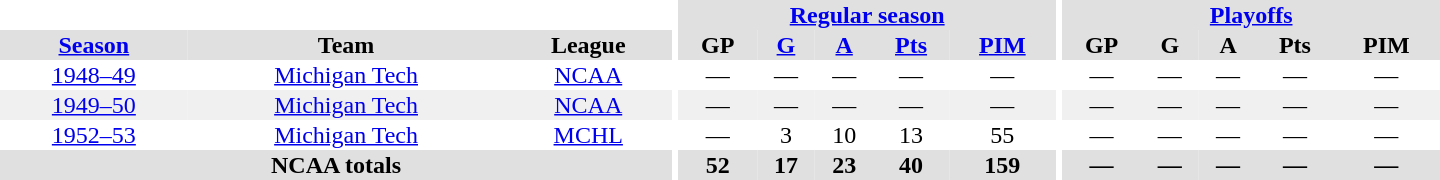<table border="0" cellpadding="1" cellspacing="0" style="text-align:center; width:60em">
<tr bgcolor="#e0e0e0">
<th colspan="3" bgcolor="#ffffff"></th>
<th rowspan="99" bgcolor="#ffffff"></th>
<th colspan="5"><a href='#'>Regular season</a></th>
<th rowspan="99" bgcolor="#ffffff"></th>
<th colspan="5"><a href='#'>Playoffs</a></th>
</tr>
<tr bgcolor="#e0e0e0">
<th><a href='#'>Season</a></th>
<th>Team</th>
<th>League</th>
<th>GP</th>
<th><a href='#'>G</a></th>
<th><a href='#'>A</a></th>
<th><a href='#'>Pts</a></th>
<th><a href='#'>PIM</a></th>
<th>GP</th>
<th>G</th>
<th>A</th>
<th>Pts</th>
<th>PIM</th>
</tr>
<tr>
<td><a href='#'>1948–49</a></td>
<td><a href='#'>Michigan Tech</a></td>
<td><a href='#'>NCAA</a></td>
<td>—</td>
<td>—</td>
<td>—</td>
<td>—</td>
<td>—</td>
<td>—</td>
<td>—</td>
<td>—</td>
<td>—</td>
<td>—</td>
</tr>
<tr bgcolor="f0f0f0">
<td><a href='#'>1949–50</a></td>
<td><a href='#'>Michigan Tech</a></td>
<td><a href='#'>NCAA</a></td>
<td>—</td>
<td>—</td>
<td>—</td>
<td>—</td>
<td>—</td>
<td>—</td>
<td>—</td>
<td>—</td>
<td>—</td>
<td>—</td>
</tr>
<tr>
<td><a href='#'>1952–53</a></td>
<td><a href='#'>Michigan Tech</a></td>
<td><a href='#'>MCHL</a></td>
<td>—</td>
<td>3</td>
<td>10</td>
<td>13</td>
<td>55</td>
<td>—</td>
<td>—</td>
<td>—</td>
<td>—</td>
<td>—</td>
</tr>
<tr bgcolor="#e0e0e0">
<th colspan="3">NCAA totals</th>
<th>52</th>
<th>17</th>
<th>23</th>
<th>40</th>
<th>159</th>
<th>—</th>
<th>—</th>
<th>—</th>
<th>—</th>
<th>—</th>
</tr>
</table>
